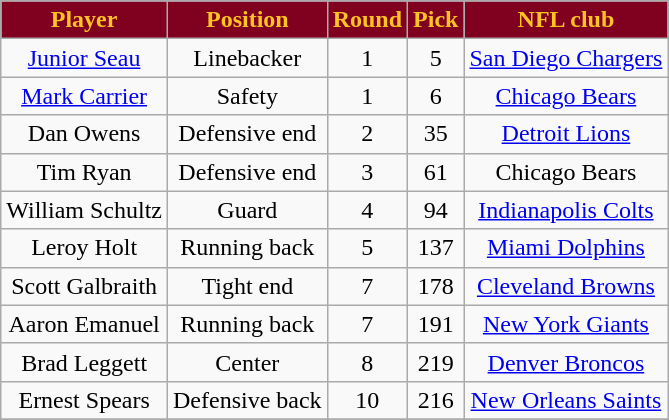<table class="wikitable">
<tr align="center"  style="background:#800020;color:#ffc322;">
<td><strong>Player</strong></td>
<td><strong>Position</strong></td>
<td><strong>Round</strong></td>
<td><strong>Pick</strong></td>
<td><strong>NFL club</strong></td>
</tr>
<tr align="center" bgcolor="">
<td><a href='#'>Junior Seau</a></td>
<td>Linebacker</td>
<td>1</td>
<td>5</td>
<td><a href='#'>San Diego Chargers</a></td>
</tr>
<tr align="center" bgcolor="">
<td><a href='#'>Mark Carrier</a></td>
<td>Safety</td>
<td>1</td>
<td>6</td>
<td><a href='#'>Chicago Bears</a></td>
</tr>
<tr align="center" bgcolor="">
<td>Dan Owens</td>
<td>Defensive end</td>
<td>2</td>
<td>35</td>
<td><a href='#'>Detroit Lions</a></td>
</tr>
<tr align="center" bgcolor="">
<td>Tim Ryan</td>
<td>Defensive end</td>
<td>3</td>
<td>61</td>
<td>Chicago Bears</td>
</tr>
<tr align="center" bgcolor="">
<td>William Schultz</td>
<td>Guard</td>
<td>4</td>
<td>94</td>
<td><a href='#'>Indianapolis Colts</a></td>
</tr>
<tr align="center" bgcolor="">
<td>Leroy Holt</td>
<td>Running back</td>
<td>5</td>
<td>137</td>
<td><a href='#'>Miami Dolphins</a></td>
</tr>
<tr align="center" bgcolor="">
<td>Scott Galbraith</td>
<td>Tight end</td>
<td>7</td>
<td>178</td>
<td><a href='#'>Cleveland Browns</a></td>
</tr>
<tr align="center" bgcolor="">
<td>Aaron Emanuel</td>
<td>Running back</td>
<td>7</td>
<td>191</td>
<td><a href='#'>New York Giants</a></td>
</tr>
<tr align="center" bgcolor="">
<td>Brad Leggett</td>
<td>Center</td>
<td>8</td>
<td>219</td>
<td><a href='#'>Denver Broncos</a></td>
</tr>
<tr align="center" bgcolor="">
<td>Ernest Spears</td>
<td>Defensive back</td>
<td>10</td>
<td>216</td>
<td><a href='#'>New Orleans Saints</a></td>
</tr>
<tr align="center" bgcolor="">
</tr>
</table>
